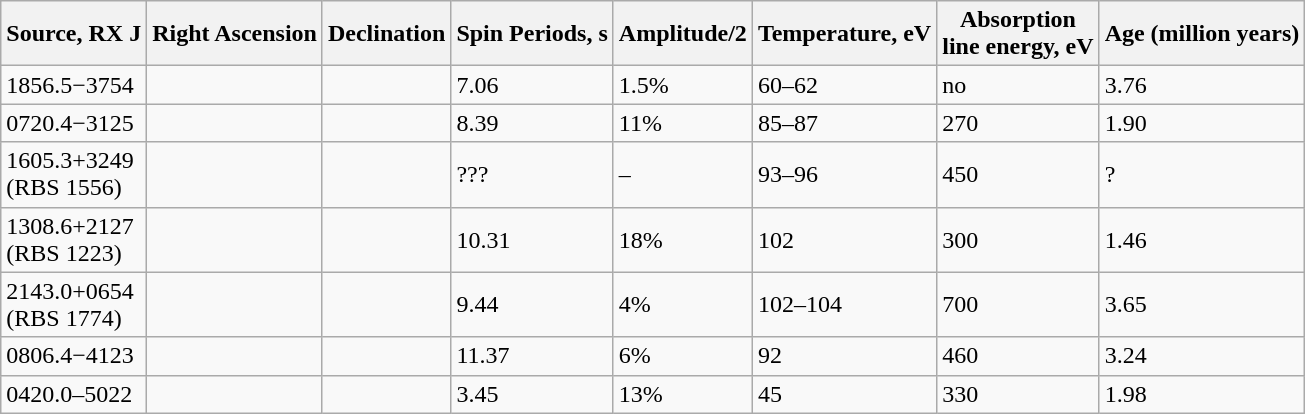<table class="wikitable sortable">
<tr>
<th>Source, RX J</th>
<th>Right Ascension</th>
<th>Declination</th>
<th>Spin Periods, s</th>
<th>Amplitude/2</th>
<th>Temperature, eV</th>
<th>Absorption<br>line energy, eV</th>
<th>Age (million years)</th>
</tr>
<tr>
<td>1856.5−3754</td>
<td></td>
<td></td>
<td>7.06</td>
<td>1.5%</td>
<td>60–62</td>
<td>no</td>
<td>3.76</td>
</tr>
<tr>
<td>0720.4−3125</td>
<td></td>
<td></td>
<td>8.39</td>
<td>11%</td>
<td>85–87</td>
<td>270</td>
<td>1.90</td>
</tr>
<tr>
<td>1605.3+3249<br>(RBS 1556)</td>
<td></td>
<td></td>
<td>???</td>
<td>–</td>
<td>93–96</td>
<td>450</td>
<td>?</td>
</tr>
<tr>
<td>1308.6+2127<br>(RBS 1223)</td>
<td></td>
<td></td>
<td>10.31</td>
<td>18%</td>
<td>102</td>
<td>300</td>
<td>1.46</td>
</tr>
<tr>
<td>2143.0+0654<br>(RBS 1774)</td>
<td></td>
<td></td>
<td>9.44</td>
<td>4%</td>
<td>102–104</td>
<td>700</td>
<td>3.65</td>
</tr>
<tr>
<td>0806.4−4123</td>
<td></td>
<td></td>
<td>11.37</td>
<td>6%</td>
<td>92</td>
<td>460</td>
<td>3.24</td>
</tr>
<tr>
<td>0420.0–5022</td>
<td></td>
<td></td>
<td>3.45</td>
<td>13%</td>
<td>45</td>
<td>330</td>
<td>1.98</td>
</tr>
</table>
